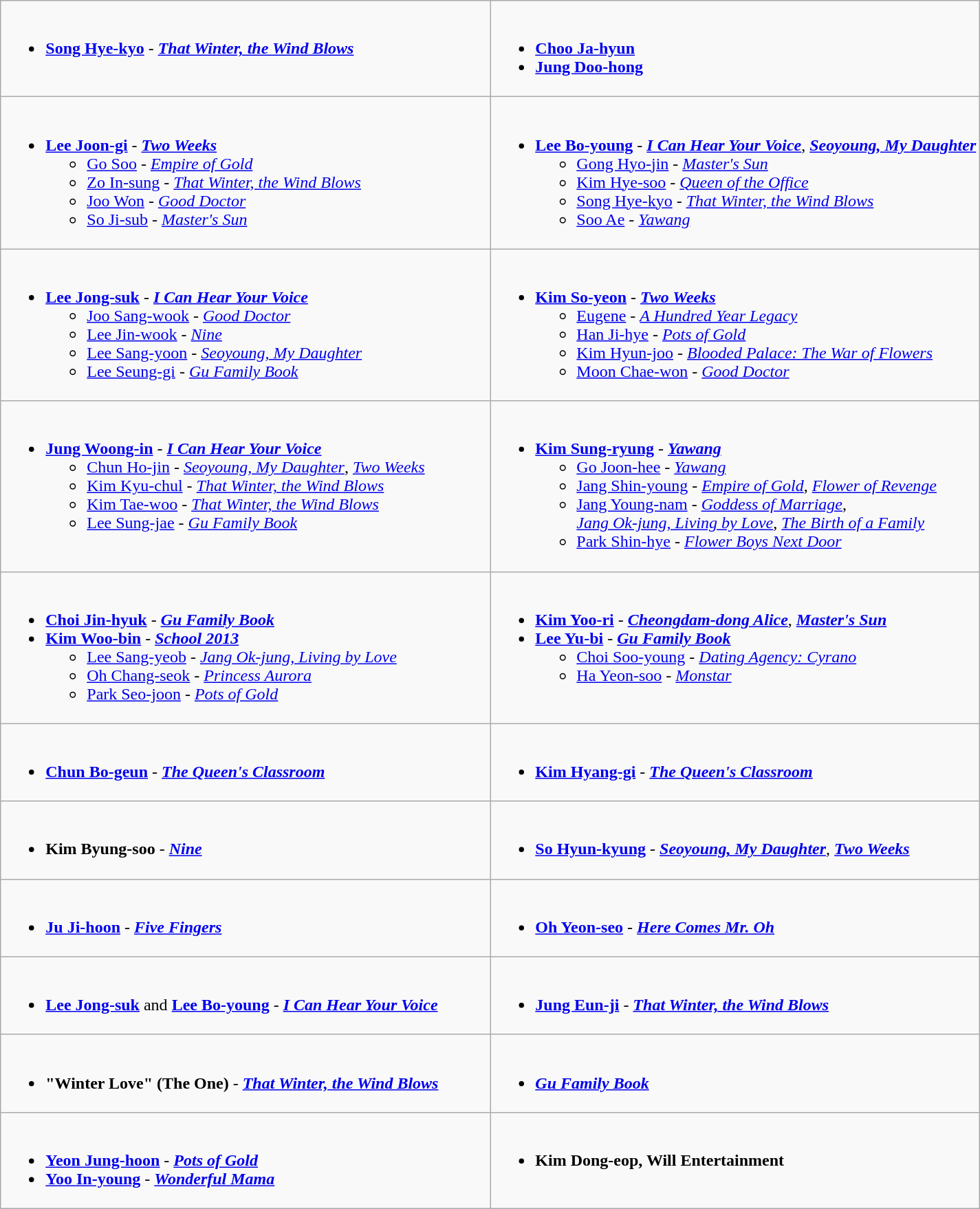<table class="wikitable">
<tr>
<td style="vertical-align:top; width:50%;"><br><ul><li><strong><a href='#'>Song Hye-kyo</a></strong> - <strong><em><a href='#'>That Winter, the Wind Blows</a></em></strong> </li></ul></td>
<td style="vertical-align:top; width:50%;"><br><ul><li><strong><a href='#'>Choo Ja-hyun</a></strong> </li><li><strong><a href='#'>Jung Doo-hong</a></strong> </li></ul></td>
</tr>
<tr>
<td style="vertical-align:top; width:50%;"><br><ul><li><strong><a href='#'>Lee Joon-gi</a></strong> - <strong><em><a href='#'>Two Weeks</a></em></strong> <ul><li><a href='#'>Go Soo</a> - <em><a href='#'>Empire of Gold</a></em></li><li><a href='#'>Zo In-sung</a> - <em><a href='#'>That Winter, the Wind Blows</a></em></li><li><a href='#'>Joo Won</a> - <em><a href='#'>Good Doctor</a></em></li><li><a href='#'>So Ji-sub</a> - <em><a href='#'>Master's Sun</a></em></li></ul></li></ul></td>
<td style="vertical-align:top; width:50%;"><br><ul><li><strong><a href='#'>Lee Bo-young</a></strong> - <strong><em><a href='#'>I Can Hear Your Voice</a></em></strong>, <strong><em><a href='#'>Seoyoung, My Daughter</a></em></strong> <ul><li><a href='#'>Gong Hyo-jin</a> - <em><a href='#'>Master's Sun</a></em></li><li><a href='#'>Kim Hye-soo</a> - <em><a href='#'>Queen of the Office</a></em></li><li><a href='#'>Song Hye-kyo</a> - <em><a href='#'>That Winter, the Wind Blows</a></em></li><li><a href='#'>Soo Ae</a> - <em><a href='#'>Yawang</a></em></li></ul></li></ul></td>
</tr>
<tr>
<td style="vertical-align:top; width:50%;"><br><ul><li><strong><a href='#'>Lee Jong-suk</a></strong> - <strong><em><a href='#'>I Can Hear Your Voice</a></em></strong> <ul><li><a href='#'>Joo Sang-wook</a> - <em><a href='#'>Good Doctor</a></em></li><li><a href='#'>Lee Jin-wook</a> - <em><a href='#'>Nine</a></em></li><li><a href='#'>Lee Sang-yoon</a> - <em><a href='#'>Seoyoung, My Daughter</a></em></li><li><a href='#'>Lee Seung-gi</a> - <em><a href='#'>Gu Family Book</a></em></li></ul></li></ul></td>
<td style="vertical-align:top; width:50%;"><br><ul><li><strong><a href='#'>Kim So-yeon</a></strong> - <strong><em><a href='#'>Two Weeks</a></em></strong> <ul><li><a href='#'>Eugene</a> - <em><a href='#'>A Hundred Year Legacy</a></em></li><li><a href='#'>Han Ji-hye</a> - <em><a href='#'>Pots of Gold</a></em></li><li><a href='#'>Kim Hyun-joo</a> - <em><a href='#'>Blooded Palace: The War of Flowers</a></em></li><li><a href='#'>Moon Chae-won</a> - <em><a href='#'>Good Doctor</a></em></li></ul></li></ul></td>
</tr>
<tr>
<td style="vertical-align:top; width:50%;"><br><ul><li><strong><a href='#'>Jung Woong-in</a></strong> - <strong><em><a href='#'>I Can Hear Your Voice</a></em></strong> <ul><li><a href='#'>Chun Ho-jin</a> - <em><a href='#'>Seoyoung, My Daughter</a></em>, <em><a href='#'>Two Weeks</a></em></li><li><a href='#'>Kim Kyu-chul</a> - <em><a href='#'>That Winter, the Wind Blows</a></em></li><li><a href='#'>Kim Tae-woo</a> - <em><a href='#'>That Winter, the Wind Blows</a></em></li><li><a href='#'>Lee Sung-jae</a> - <em><a href='#'>Gu Family Book</a></em></li></ul></li></ul></td>
<td style="vertical-align:top; width:50%;"><br><ul><li><strong><a href='#'>Kim Sung-ryung</a></strong> - <strong><em><a href='#'>Yawang</a></em></strong> <ul><li><a href='#'>Go Joon-hee</a> - <em><a href='#'>Yawang</a></em></li><li><a href='#'>Jang Shin-young</a> - <em><a href='#'>Empire of Gold</a></em>, <em><a href='#'>Flower of Revenge</a></em></li><li><a href='#'>Jang Young-nam</a> - <em><a href='#'>Goddess of Marriage</a></em>, <br> <em><a href='#'>Jang Ok-jung, Living by Love</a></em>, <em><a href='#'>The Birth of a Family</a></em></li><li><a href='#'>Park Shin-hye</a> - <em><a href='#'>Flower Boys Next Door</a></em></li></ul></li></ul></td>
</tr>
<tr>
<td style="vertical-align:top; width:50%;"><br><ul><li><strong><a href='#'>Choi Jin-hyuk</a></strong> - <strong><em><a href='#'>Gu Family Book</a></em></strong> </li><li><strong><a href='#'>Kim Woo-bin</a></strong> - <strong><em><a href='#'>School 2013</a></em></strong> <ul><li><a href='#'>Lee Sang-yeob</a> - <em><a href='#'>Jang Ok-jung, Living by Love</a></em></li><li><a href='#'>Oh Chang-seok</a> - <em><a href='#'>Princess Aurora</a></em></li><li><a href='#'>Park Seo-joon</a> - <em><a href='#'>Pots of Gold</a></em></li></ul></li></ul></td>
<td style="vertical-align:top; width:50%;"><br><ul><li><strong><a href='#'>Kim Yoo-ri</a></strong> - <strong><em><a href='#'>Cheongdam-dong Alice</a></em></strong>, <strong><em><a href='#'>Master's Sun</a></em></strong> </li><li><strong><a href='#'>Lee Yu-bi</a></strong> - <strong><em><a href='#'>Gu Family Book</a></em></strong> <ul><li><a href='#'>Choi Soo-young</a> - <em><a href='#'>Dating Agency: Cyrano</a></em></li><li><a href='#'>Ha Yeon-soo</a> - <em><a href='#'>Monstar</a></em></li></ul></li></ul></td>
</tr>
<tr>
<td style="vertical-align:top; width:50%;"><br><ul><li><strong><a href='#'>Chun Bo-geun</a></strong> - <strong><em><a href='#'>The Queen's Classroom</a></em></strong> </li></ul></td>
<td style="vertical-align:top; width:50%;"><br><ul><li><strong><a href='#'>Kim Hyang-gi</a></strong> - <strong><em><a href='#'>The Queen's Classroom</a></em></strong> </li></ul></td>
</tr>
<tr>
<td style="vertical-align:top; width:50%;"><br><ul><li><strong>Kim Byung-soo</strong> - <strong><em><a href='#'>Nine</a></em></strong> </li></ul></td>
<td style="vertical-align:top; width:50%;"><br><ul><li><strong><a href='#'>So Hyun-kyung</a></strong> - <strong><em><a href='#'>Seoyoung, My Daughter</a></em></strong>, <strong><em><a href='#'>Two Weeks</a></em></strong> </li></ul></td>
</tr>
<tr>
<td style="vertical-align:top; width:50%;"><br><ul><li><strong><a href='#'>Ju Ji-hoon</a></strong> - <strong><em><a href='#'>Five Fingers</a></em></strong> </li></ul></td>
<td style="vertical-align:top; width:50%;"><br><ul><li><strong><a href='#'>Oh Yeon-seo</a></strong> - <strong><em><a href='#'>Here Comes Mr. Oh</a></em></strong> </li></ul></td>
</tr>
<tr>
<td style="vertical-align:top; width:50%;"><br><ul><li><strong><a href='#'>Lee Jong-suk</a></strong> and <strong><a href='#'>Lee Bo-young</a></strong> - <strong><em><a href='#'>I Can Hear Your Voice</a></em></strong> </li></ul></td>
<td style="vertical-align:top; width:50%;"><br><ul><li><strong><a href='#'>Jung Eun-ji</a></strong> - <strong><em><a href='#'>That Winter, the Wind Blows</a></em></strong> </li></ul></td>
</tr>
<tr>
<td style="vertical-align:top; width:50%;"><br><ul><li><strong>"Winter Love" (The One)</strong> - <strong><em><a href='#'>That Winter, the Wind Blows</a></em></strong> </li></ul></td>
<td style="vertical-align:top; width:50%;"><br><ul><li><strong><em><a href='#'>Gu Family Book</a></em></strong> </li></ul></td>
</tr>
<tr>
<td style="vertical-align:top; width:50%;"><br><ul><li><strong><a href='#'>Yeon Jung-hoon</a></strong> - <strong><em><a href='#'>Pots of Gold</a></em></strong> </li><li><strong><a href='#'>Yoo In-young</a></strong> - <strong><em><a href='#'>Wonderful Mama</a></em></strong> </li></ul></td>
<td style="vertical-align:top; width:50%;"><br><ul><li><strong>Kim Dong-eop, Will Entertainment</strong> </li></ul></td>
</tr>
</table>
